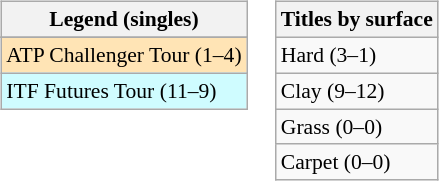<table>
<tr valign=top>
<td><br><table class=wikitable style=font-size:90%>
<tr>
<th>Legend (singles)</th>
</tr>
<tr bgcolor=e5d1cb>
</tr>
<tr bgcolor=moccasin>
<td>ATP Challenger Tour (1–4)</td>
</tr>
<tr bgcolor=cffcff>
<td>ITF Futures Tour (11–9)</td>
</tr>
</table>
</td>
<td><br><table class=wikitable style=font-size:90%>
<tr>
<th>Titles by surface</th>
</tr>
<tr>
<td>Hard (3–1)</td>
</tr>
<tr>
<td>Clay (9–12)</td>
</tr>
<tr>
<td>Grass (0–0)</td>
</tr>
<tr>
<td>Carpet (0–0)</td>
</tr>
</table>
</td>
</tr>
</table>
